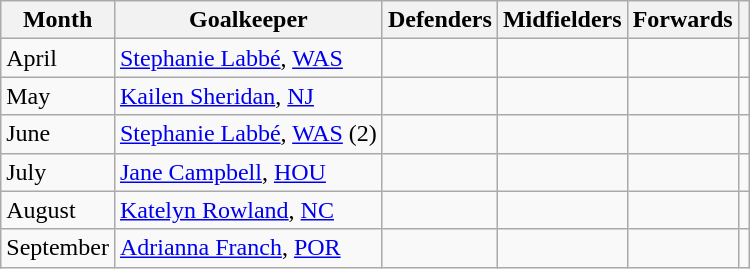<table class="wikitable">
<tr>
<th scope="col">Month</th>
<th scope="col">Goalkeeper</th>
<th scope="col">Defenders</th>
<th scope="col">Midfielders</th>
<th scope="col">Forwards</th>
<th scope="col"></th>
</tr>
<tr>
<td>April</td>
<td> <a href='#'>Stephanie Labbé</a>, <a href='#'>WAS</a></td>
<td></td>
<td></td>
<td></td>
<td></td>
</tr>
<tr>
<td>May</td>
<td> <a href='#'>Kailen Sheridan</a>, <a href='#'>NJ</a></td>
<td></td>
<td></td>
<td></td>
<td></td>
</tr>
<tr>
<td>June</td>
<td> <a href='#'>Stephanie Labbé</a>, <a href='#'>WAS</a> (2)</td>
<td></td>
<td></td>
<td></td>
<td></td>
</tr>
<tr>
<td>July</td>
<td> <a href='#'>Jane Campbell</a>, <a href='#'>HOU</a></td>
<td></td>
<td></td>
<td></td>
<td></td>
</tr>
<tr>
<td>August</td>
<td> <a href='#'>Katelyn Rowland</a>, <a href='#'>NC</a></td>
<td></td>
<td></td>
<td></td>
<td></td>
</tr>
<tr>
<td>September</td>
<td> <a href='#'>Adrianna Franch</a>, <a href='#'>POR</a></td>
<td></td>
<td></td>
<td></td>
<td></td>
</tr>
</table>
